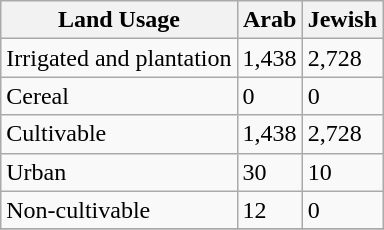<table class="wikitable">
<tr>
<th>Land Usage</th>
<th>Arab</th>
<th>Jewish</th>
</tr>
<tr>
<td>Irrigated and plantation</td>
<td>1,438</td>
<td>2,728</td>
</tr>
<tr>
<td>Cereal</td>
<td>0</td>
<td>0</td>
</tr>
<tr>
<td>Cultivable</td>
<td>1,438</td>
<td>2,728</td>
</tr>
<tr>
<td>Urban</td>
<td>30</td>
<td>10</td>
</tr>
<tr>
<td>Non-cultivable</td>
<td>12</td>
<td>0</td>
</tr>
<tr>
</tr>
</table>
